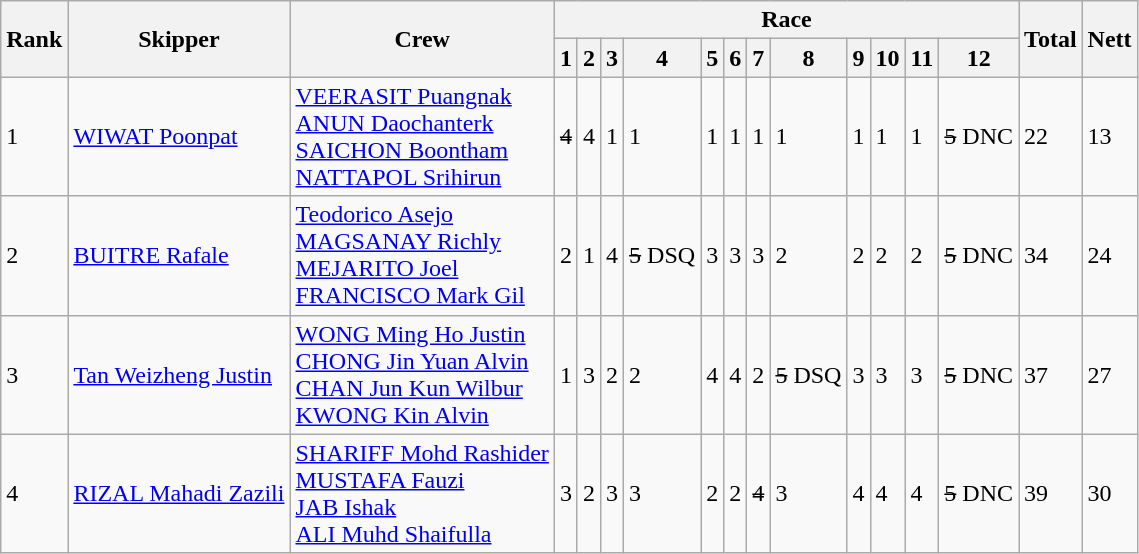<table class=wikitable>
<tr>
<th rowspan="2">Rank</th>
<th rowspan="2">Skipper</th>
<th rowspan="2">Crew</th>
<th colspan="12">Race</th>
<th rowspan="2">Total</th>
<th rowspan="2">Nett</th>
</tr>
<tr>
<th>1</th>
<th>2</th>
<th>3</th>
<th>4</th>
<th>5</th>
<th>6</th>
<th>7</th>
<th>8</th>
<th>9</th>
<th>10</th>
<th>11</th>
<th>12</th>
</tr>
<tr>
<td>1</td>
<td> <a href='#'>WIWAT Poonpat</a></td>
<td><a href='#'>VEERASIT Puangnak</a><br><a href='#'>ANUN Daochanterk</a><br><a href='#'>SAICHON Boontham</a><br><a href='#'>NATTAPOL Srihirun</a></td>
<td><s>4</s></td>
<td>4</td>
<td>1</td>
<td>1</td>
<td>1</td>
<td>1</td>
<td>1</td>
<td>1</td>
<td>1</td>
<td>1</td>
<td>1</td>
<td><s>5</s> DNC</td>
<td>22</td>
<td>13</td>
</tr>
<tr>
<td>2</td>
<td> <a href='#'>BUITRE Rafale</a></td>
<td><a href='#'>Teodorico Asejo</a><br><a href='#'>MAGSANAY Richly</a><br><a href='#'>MEJARITO Joel</a><br><a href='#'>FRANCISCO Mark Gil</a></td>
<td>2</td>
<td>1</td>
<td>4</td>
<td><s>5</s> DSQ</td>
<td>3</td>
<td>3</td>
<td>3</td>
<td>2</td>
<td>2</td>
<td>2</td>
<td>2</td>
<td><s>5</s> DNC</td>
<td>34</td>
<td>24</td>
</tr>
<tr>
<td>3</td>
<td> <a href='#'>Tan Weizheng Justin</a></td>
<td><a href='#'>WONG Ming Ho Justin</a><br><a href='#'>CHONG Jin Yuan Alvin</a><br><a href='#'>CHAN Jun Kun Wilbur</a><br><a href='#'>KWONG Kin Alvin</a></td>
<td>1</td>
<td>3</td>
<td>2</td>
<td>2</td>
<td>4</td>
<td>4</td>
<td>2</td>
<td><s>5</s> DSQ</td>
<td>3</td>
<td>3</td>
<td>3</td>
<td><s>5</s> DNC</td>
<td>37</td>
<td>27</td>
</tr>
<tr>
<td>4</td>
<td> <a href='#'>RIZAL Mahadi Zazili</a></td>
<td><a href='#'>SHARIFF Mohd Rashider</a><br><a href='#'>MUSTAFA Fauzi</a><br><a href='#'>JAB Ishak</a><br><a href='#'>ALI Muhd Shaifulla</a></td>
<td>3</td>
<td>2</td>
<td>3</td>
<td>3</td>
<td>2</td>
<td>2</td>
<td><s>4</s></td>
<td>3</td>
<td>4</td>
<td>4</td>
<td>4</td>
<td><s>5</s> DNC</td>
<td>39</td>
<td>30</td>
</tr>
</table>
